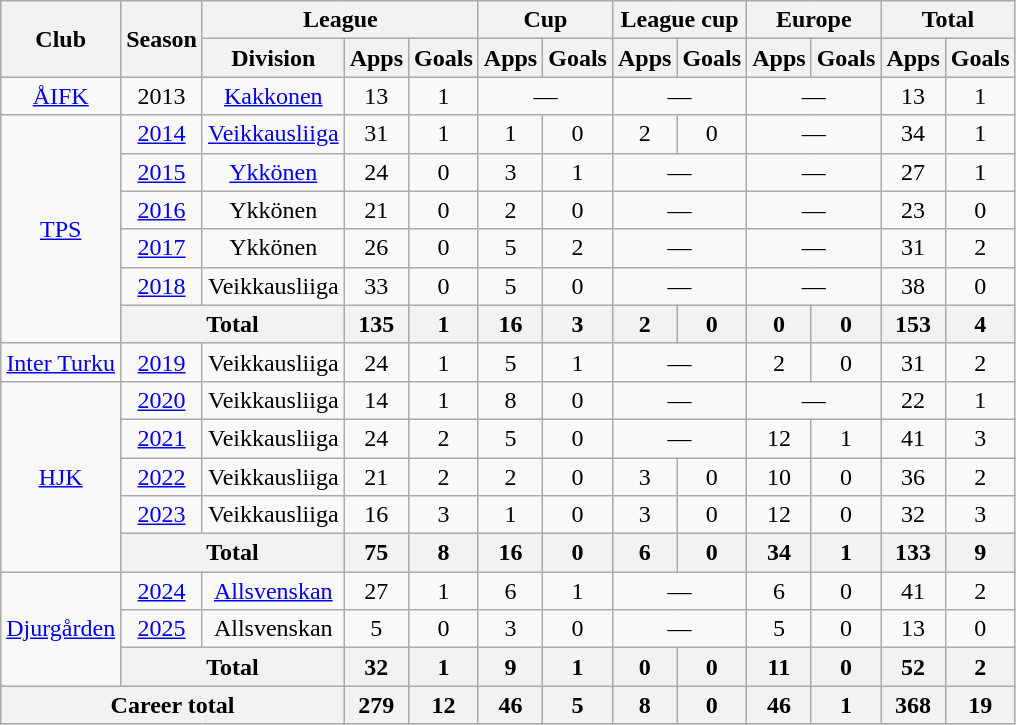<table class="wikitable" style="text-align:center">
<tr>
<th rowspan="2">Club</th>
<th rowspan="2">Season</th>
<th colspan="3">League</th>
<th colspan="2">Cup</th>
<th colspan="2">League cup</th>
<th colspan="2">Europe</th>
<th colspan="2">Total</th>
</tr>
<tr>
<th>Division</th>
<th>Apps</th>
<th>Goals</th>
<th>Apps</th>
<th>Goals</th>
<th>Apps</th>
<th>Goals</th>
<th>Apps</th>
<th>Goals</th>
<th>Apps</th>
<th>Goals</th>
</tr>
<tr>
<td><a href='#'>ÅIFK</a></td>
<td>2013</td>
<td><a href='#'>Kakkonen</a></td>
<td>13</td>
<td>1</td>
<td colspan="2">—</td>
<td colspan="2">—</td>
<td colspan="2">—</td>
<td>13</td>
<td>1</td>
</tr>
<tr>
<td rowspan="6"><a href='#'>TPS</a></td>
<td><a href='#'>2014</a></td>
<td><a href='#'>Veikkausliiga</a></td>
<td>31</td>
<td>1</td>
<td>1</td>
<td>0</td>
<td>2</td>
<td>0</td>
<td colspan="2">—</td>
<td>34</td>
<td>1</td>
</tr>
<tr>
<td><a href='#'>2015</a></td>
<td><a href='#'>Ykkönen</a></td>
<td>24</td>
<td>0</td>
<td>3</td>
<td>1</td>
<td colspan="2">—</td>
<td colspan="2">—</td>
<td>27</td>
<td>1</td>
</tr>
<tr>
<td><a href='#'>2016</a></td>
<td>Ykkönen</td>
<td>21</td>
<td>0</td>
<td>2</td>
<td>0</td>
<td colspan="2">—</td>
<td colspan="2">—</td>
<td>23</td>
<td>0</td>
</tr>
<tr>
<td><a href='#'>2017</a></td>
<td>Ykkönen</td>
<td>26</td>
<td>0</td>
<td>5</td>
<td>2</td>
<td colspan="2">—</td>
<td colspan="2">—</td>
<td>31</td>
<td>2</td>
</tr>
<tr>
<td><a href='#'>2018</a></td>
<td>Veikkausliiga</td>
<td>33</td>
<td>0</td>
<td>5</td>
<td>0</td>
<td colspan="2">—</td>
<td colspan="2">—</td>
<td>38</td>
<td>0</td>
</tr>
<tr>
<th colspan="2">Total</th>
<th>135</th>
<th>1</th>
<th>16</th>
<th>3</th>
<th>2</th>
<th>0</th>
<th>0</th>
<th>0</th>
<th>153</th>
<th>4</th>
</tr>
<tr>
<td><a href='#'>Inter Turku</a></td>
<td><a href='#'>2019</a></td>
<td>Veikkausliiga</td>
<td>24</td>
<td>1</td>
<td>5</td>
<td>1</td>
<td colspan="2">—</td>
<td>2</td>
<td>0</td>
<td>31</td>
<td>2</td>
</tr>
<tr>
<td rowspan="5"><a href='#'>HJK</a></td>
<td><a href='#'>2020</a></td>
<td>Veikkausliiga</td>
<td>14</td>
<td>1</td>
<td>8</td>
<td>0</td>
<td colspan="2">—</td>
<td colspan="2">—</td>
<td>22</td>
<td>1</td>
</tr>
<tr>
<td><a href='#'>2021</a></td>
<td>Veikkausliiga</td>
<td>24</td>
<td>2</td>
<td>5</td>
<td>0</td>
<td colspan="2">—</td>
<td>12</td>
<td>1</td>
<td>41</td>
<td>3</td>
</tr>
<tr>
<td><a href='#'>2022</a></td>
<td>Veikkausliiga</td>
<td>21</td>
<td>2</td>
<td>2</td>
<td>0</td>
<td>3</td>
<td>0</td>
<td>10</td>
<td>0</td>
<td>36</td>
<td>2</td>
</tr>
<tr>
<td><a href='#'>2023</a></td>
<td>Veikkausliiga</td>
<td>16</td>
<td>3</td>
<td>1</td>
<td>0</td>
<td>3</td>
<td>0</td>
<td>12</td>
<td>0</td>
<td>32</td>
<td>3</td>
</tr>
<tr>
<th colspan="2">Total</th>
<th>75</th>
<th>8</th>
<th>16</th>
<th>0</th>
<th>6</th>
<th>0</th>
<th>34</th>
<th>1</th>
<th>133</th>
<th>9</th>
</tr>
<tr>
<td rowspan=3><a href='#'>Djurgården</a></td>
<td><a href='#'>2024</a></td>
<td><a href='#'>Allsvenskan</a></td>
<td>27</td>
<td>1</td>
<td>6</td>
<td>1</td>
<td colspan="2">—</td>
<td>6</td>
<td>0</td>
<td>41</td>
<td>2</td>
</tr>
<tr>
<td><a href='#'>2025</a></td>
<td>Allsvenskan</td>
<td>5</td>
<td>0</td>
<td>3</td>
<td>0</td>
<td colspan="2">—</td>
<td>5</td>
<td>0</td>
<td>13</td>
<td>0</td>
</tr>
<tr>
<th colspan=2>Total</th>
<th>32</th>
<th>1</th>
<th>9</th>
<th>1</th>
<th>0</th>
<th>0</th>
<th>11</th>
<th>0</th>
<th>52</th>
<th>2</th>
</tr>
<tr>
<th colspan="3">Career total</th>
<th>279</th>
<th>12</th>
<th>46</th>
<th>5</th>
<th>8</th>
<th>0</th>
<th>46</th>
<th>1</th>
<th>368</th>
<th>19</th>
</tr>
</table>
